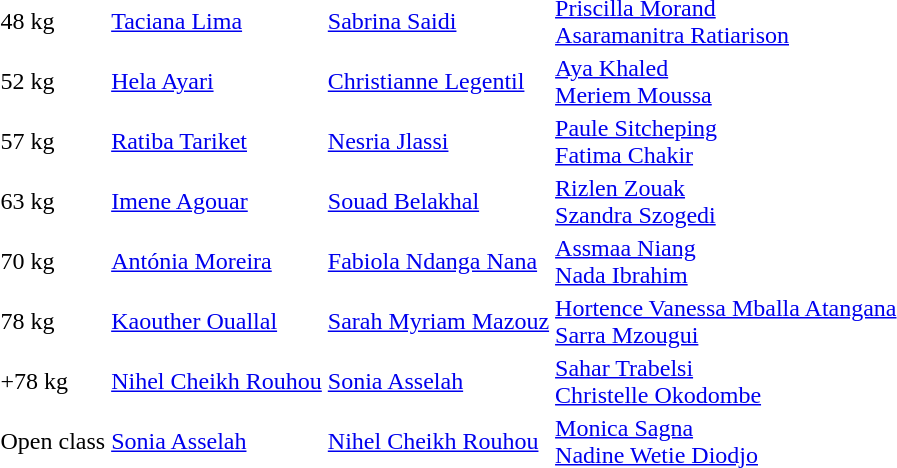<table>
<tr>
<td>48 kg</td>
<td> <a href='#'>Taciana Lima</a></td>
<td> <a href='#'>Sabrina Saidi</a></td>
<td> <a href='#'>Priscilla Morand</a> <br>  <a href='#'>Asaramanitra Ratiarison</a></td>
</tr>
<tr>
<td>52 kg</td>
<td> <a href='#'>Hela Ayari</a></td>
<td> <a href='#'>Christianne Legentil</a></td>
<td> <a href='#'>Aya Khaled</a> <br>  <a href='#'>Meriem Moussa</a></td>
</tr>
<tr>
<td>57 kg</td>
<td> <a href='#'>Ratiba Tariket</a></td>
<td> <a href='#'>Nesria Jlassi</a></td>
<td> <a href='#'>Paule Sitcheping</a> <br>  <a href='#'>Fatima Chakir</a></td>
</tr>
<tr>
<td>63 kg</td>
<td> <a href='#'>Imene Agouar</a></td>
<td> <a href='#'>Souad Belakhal</a></td>
<td> <a href='#'>Rizlen Zouak</a> <br>  <a href='#'>Szandra Szogedi</a></td>
</tr>
<tr>
<td>70 kg</td>
<td> <a href='#'>Antónia Moreira</a></td>
<td> <a href='#'>Fabiola Ndanga Nana</a></td>
<td> <a href='#'>Assmaa Niang</a> <br>  <a href='#'>Nada Ibrahim</a></td>
</tr>
<tr>
<td>78 kg</td>
<td> <a href='#'>Kaouther Ouallal</a></td>
<td> <a href='#'>Sarah Myriam Mazouz</a></td>
<td> <a href='#'>Hortence Vanessa Mballa Atangana</a> <br>  <a href='#'>Sarra Mzougui</a></td>
</tr>
<tr>
<td>+78 kg</td>
<td> <a href='#'>Nihel Cheikh Rouhou</a></td>
<td> <a href='#'>Sonia Asselah</a></td>
<td> <a href='#'>Sahar Trabelsi</a> <br>  <a href='#'>Christelle Okodombe</a></td>
</tr>
<tr>
<td>Open class</td>
<td> <a href='#'>Sonia Asselah</a></td>
<td> <a href='#'>Nihel Cheikh Rouhou</a></td>
<td> <a href='#'>Monica Sagna</a> <br>  <a href='#'>Nadine Wetie Diodjo</a></td>
</tr>
</table>
